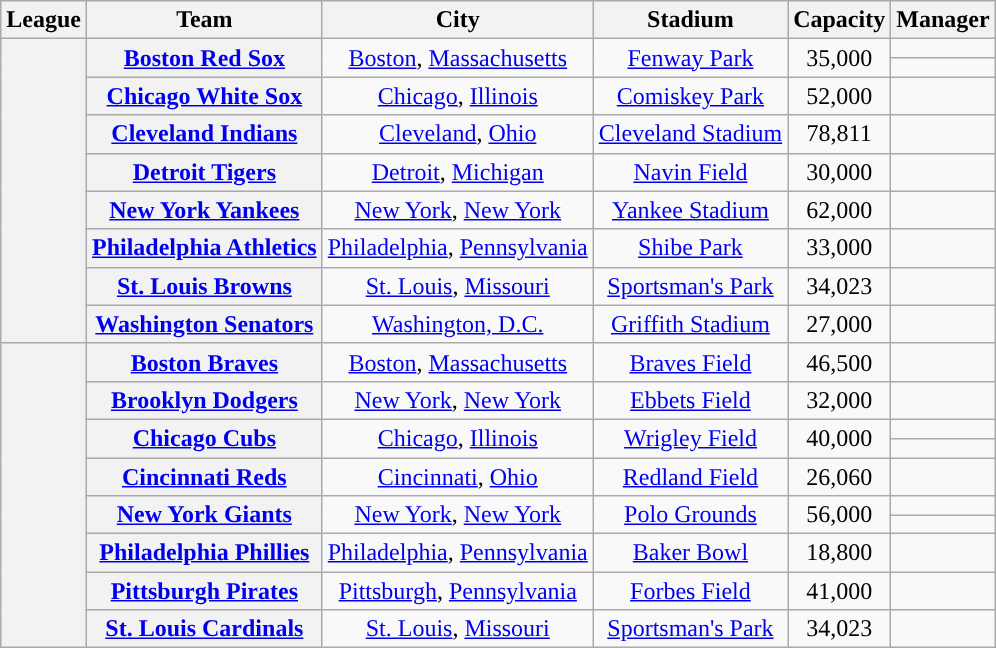<table class="wikitable sortable plainrowheaders" style="text-align:center;">
<tr>
<th scope="col">League</th>
<th scope="col">Team</th>
<th scope="col">City</th>
<th scope="col">Stadium</th>
<th scope="col">Capacity</th>
<th scope="col">Manager</th>
</tr>
<tr>
<th rowspan="9"></th>
<th rowspan="2" scope="row"><a href='#'>Boston Red Sox</a></th>
<td rowspan="2"><a href='#'>Boston</a>, <a href='#'>Massachusetts</a></td>
<td rowspan="2"><a href='#'>Fenway Park</a></td>
<td rowspan="2">35,000</td>
<td></td>
</tr>
<tr>
<td></td>
</tr>
<tr>
<th scope="row"><a href='#'>Chicago White Sox</a></th>
<td><a href='#'>Chicago</a>, <a href='#'>Illinois</a></td>
<td><a href='#'>Comiskey Park</a></td>
<td>52,000</td>
<td></td>
</tr>
<tr>
<th scope="row"><a href='#'>Cleveland Indians</a></th>
<td><a href='#'>Cleveland</a>, <a href='#'>Ohio</a></td>
<td><a href='#'>Cleveland Stadium</a></td>
<td>78,811</td>
<td></td>
</tr>
<tr>
<th scope="row"><a href='#'>Detroit Tigers</a></th>
<td><a href='#'>Detroit</a>, <a href='#'>Michigan</a></td>
<td><a href='#'>Navin Field</a></td>
<td>30,000</td>
<td></td>
</tr>
<tr>
<th scope="row"><a href='#'>New York Yankees</a></th>
<td><a href='#'>New York</a>, <a href='#'>New York</a></td>
<td><a href='#'>Yankee Stadium</a></td>
<td>62,000</td>
<td></td>
</tr>
<tr>
<th scope="row"><a href='#'>Philadelphia Athletics</a></th>
<td><a href='#'>Philadelphia</a>, <a href='#'>Pennsylvania</a></td>
<td><a href='#'>Shibe Park</a></td>
<td>33,000</td>
<td></td>
</tr>
<tr>
<th scope="row"><a href='#'>St. Louis Browns</a></th>
<td><a href='#'>St. Louis</a>, <a href='#'>Missouri</a></td>
<td><a href='#'>Sportsman's Park</a></td>
<td>34,023</td>
<td></td>
</tr>
<tr>
<th scope="row"><a href='#'>Washington Senators</a></th>
<td><a href='#'>Washington, D.C.</a></td>
<td><a href='#'>Griffith Stadium</a></td>
<td>27,000</td>
<td></td>
</tr>
<tr>
<th rowspan="10"></th>
<th scope="row"><a href='#'>Boston Braves</a></th>
<td><a href='#'>Boston</a>, <a href='#'>Massachusetts</a></td>
<td><a href='#'>Braves Field</a></td>
<td>46,500</td>
<td></td>
</tr>
<tr>
<th scope="row"><a href='#'>Brooklyn Dodgers</a></th>
<td><a href='#'>New York</a>, <a href='#'>New York</a></td>
<td><a href='#'>Ebbets Field</a></td>
<td>32,000</td>
<td></td>
</tr>
<tr>
<th rowspan="2" scope="row"><a href='#'>Chicago Cubs</a></th>
<td rowspan="2"><a href='#'>Chicago</a>, <a href='#'>Illinois</a></td>
<td rowspan="2"><a href='#'>Wrigley Field</a></td>
<td rowspan="2">40,000</td>
<td></td>
</tr>
<tr>
<td></td>
</tr>
<tr>
<th scope="row"><a href='#'>Cincinnati Reds</a></th>
<td><a href='#'>Cincinnati</a>, <a href='#'>Ohio</a></td>
<td><a href='#'>Redland Field</a></td>
<td>26,060</td>
<td></td>
</tr>
<tr>
<th rowspan="2" scope="row"><a href='#'>New York Giants</a></th>
<td rowspan="2"><a href='#'>New York</a>, <a href='#'>New York</a></td>
<td rowspan="2"><a href='#'>Polo Grounds</a></td>
<td rowspan="2">56,000</td>
<td></td>
</tr>
<tr>
<td></td>
</tr>
<tr>
<th scope="row"><a href='#'>Philadelphia Phillies</a></th>
<td><a href='#'>Philadelphia</a>, <a href='#'>Pennsylvania</a></td>
<td><a href='#'>Baker Bowl</a></td>
<td>18,800</td>
<td></td>
</tr>
<tr>
<th scope="row"><a href='#'>Pittsburgh Pirates</a></th>
<td><a href='#'>Pittsburgh</a>, <a href='#'>Pennsylvania</a></td>
<td><a href='#'>Forbes Field</a></td>
<td>41,000</td>
<td></td>
</tr>
<tr>
<th scope="row"><a href='#'>St. Louis Cardinals</a></th>
<td><a href='#'>St. Louis</a>, <a href='#'>Missouri</a></td>
<td><a href='#'>Sportsman's Park</a></td>
<td>34,023</td>
<td></td>
</tr>
</table>
